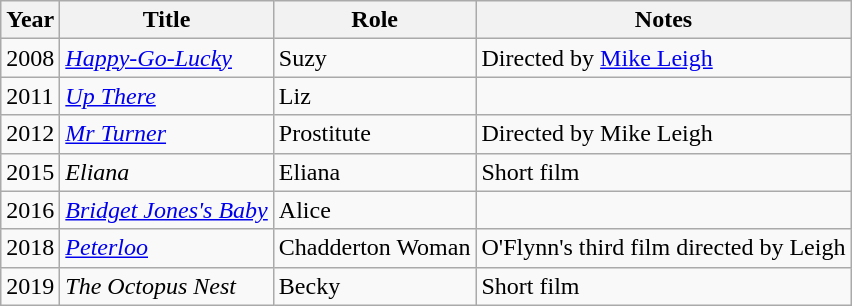<table class="wikitable">
<tr>
<th>Year</th>
<th>Title</th>
<th>Role</th>
<th>Notes</th>
</tr>
<tr>
<td>2008</td>
<td><em><a href='#'>Happy-Go-Lucky</a></em></td>
<td>Suzy</td>
<td>Directed by <a href='#'>Mike Leigh</a></td>
</tr>
<tr>
<td>2011</td>
<td><em><a href='#'>Up There</a></em></td>
<td>Liz</td>
<td></td>
</tr>
<tr>
<td>2012</td>
<td><em><a href='#'>Mr Turner</a></em></td>
<td>Prostitute</td>
<td>Directed by Mike Leigh</td>
</tr>
<tr>
<td>2015</td>
<td><em>Eliana</em></td>
<td>Eliana</td>
<td>Short film</td>
</tr>
<tr>
<td>2016</td>
<td><em><a href='#'>Bridget Jones's Baby</a></em></td>
<td>Alice</td>
<td></td>
</tr>
<tr>
<td>2018</td>
<td><em><a href='#'>Peterloo</a></em></td>
<td>Chadderton Woman</td>
<td>O'Flynn's third film directed by Leigh</td>
</tr>
<tr>
<td>2019</td>
<td><em>The Octopus Nest</em></td>
<td>Becky</td>
<td>Short film</td>
</tr>
</table>
